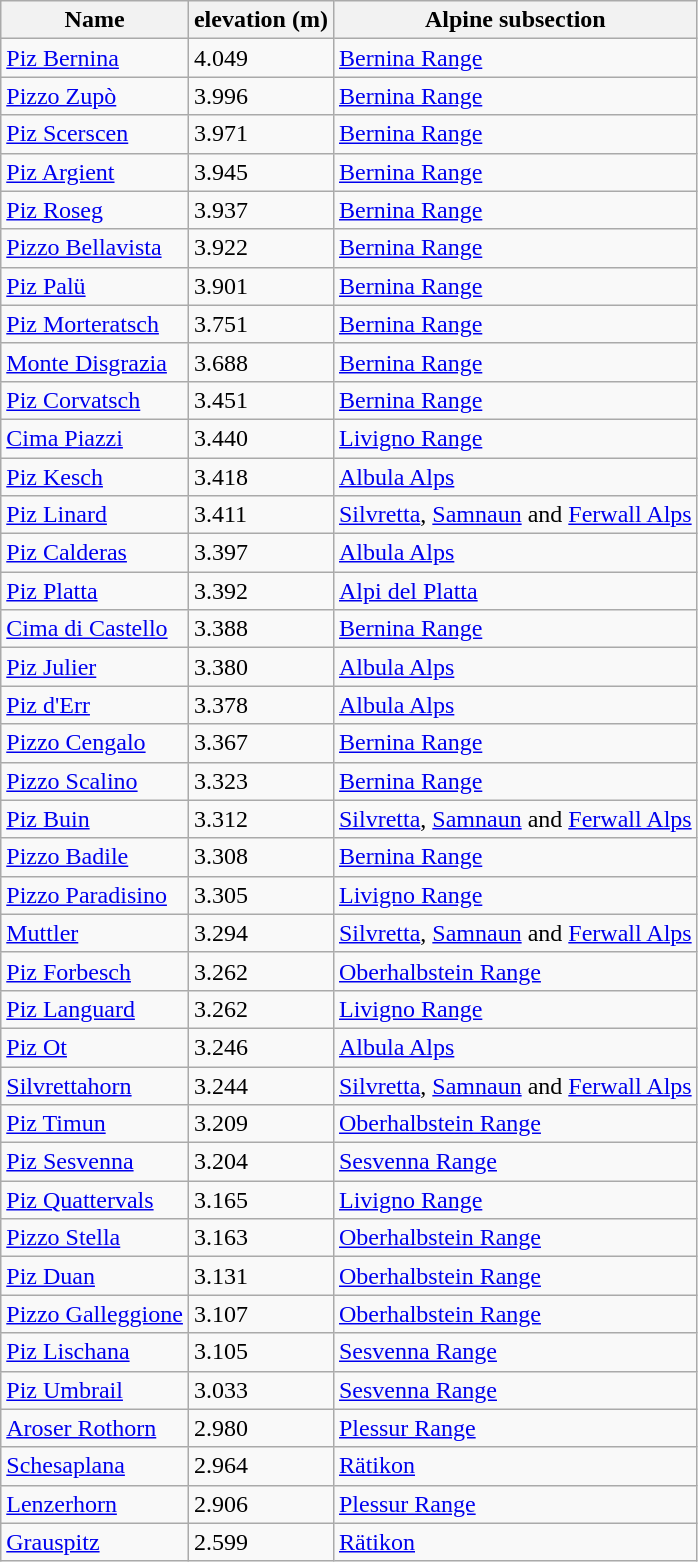<table border="1" class="wikitable sortable">
<tr>
<th>Name</th>
<th>elevation (m)</th>
<th>Alpine subsection</th>
</tr>
<tr>
<td><a href='#'>Piz Bernina</a></td>
<td>4.049</td>
<td><a href='#'>Bernina Range</a></td>
</tr>
<tr>
<td><a href='#'>Pizzo Zupò</a></td>
<td>3.996</td>
<td><a href='#'>Bernina Range</a></td>
</tr>
<tr>
<td><a href='#'>Piz Scerscen</a></td>
<td>3.971</td>
<td><a href='#'>Bernina Range</a></td>
</tr>
<tr>
<td><a href='#'>Piz Argient</a></td>
<td>3.945</td>
<td><a href='#'>Bernina Range</a></td>
</tr>
<tr>
<td><a href='#'>Piz Roseg</a></td>
<td>3.937</td>
<td><a href='#'>Bernina Range</a></td>
</tr>
<tr>
<td><a href='#'>Pizzo Bellavista</a></td>
<td>3.922</td>
<td><a href='#'>Bernina Range</a></td>
</tr>
<tr>
<td><a href='#'>Piz Palü</a></td>
<td>3.901</td>
<td><a href='#'>Bernina Range</a></td>
</tr>
<tr>
<td><a href='#'>Piz Morteratsch</a></td>
<td>3.751</td>
<td><a href='#'>Bernina Range</a></td>
</tr>
<tr>
<td><a href='#'>Monte Disgrazia</a></td>
<td>3.688</td>
<td><a href='#'>Bernina Range</a></td>
</tr>
<tr>
<td><a href='#'>Piz Corvatsch</a></td>
<td>3.451</td>
<td><a href='#'>Bernina Range</a></td>
</tr>
<tr>
<td><a href='#'>Cima Piazzi</a></td>
<td>3.440</td>
<td><a href='#'>Livigno Range</a></td>
</tr>
<tr>
<td><a href='#'>Piz Kesch</a></td>
<td>3.418</td>
<td><a href='#'>Albula Alps</a></td>
</tr>
<tr>
<td><a href='#'>Piz Linard</a></td>
<td>3.411</td>
<td><a href='#'>Silvretta</a>, <a href='#'>Samnaun</a> and <a href='#'>Ferwall Alps</a></td>
</tr>
<tr>
<td><a href='#'>Piz Calderas</a></td>
<td>3.397</td>
<td><a href='#'>Albula Alps</a></td>
</tr>
<tr>
<td><a href='#'>Piz Platta</a></td>
<td>3.392</td>
<td><a href='#'>Alpi del Platta</a></td>
</tr>
<tr>
<td><a href='#'>Cima di Castello</a></td>
<td>3.388</td>
<td><a href='#'>Bernina Range</a></td>
</tr>
<tr>
<td><a href='#'>Piz Julier</a></td>
<td>3.380</td>
<td><a href='#'>Albula Alps</a></td>
</tr>
<tr>
<td><a href='#'>Piz d'Err</a></td>
<td>3.378</td>
<td><a href='#'>Albula Alps</a></td>
</tr>
<tr>
<td><a href='#'>Pizzo Cengalo</a></td>
<td>3.367</td>
<td><a href='#'>Bernina Range</a></td>
</tr>
<tr>
<td><a href='#'>Pizzo Scalino</a></td>
<td>3.323</td>
<td><a href='#'>Bernina Range</a></td>
</tr>
<tr>
<td><a href='#'>Piz Buin</a></td>
<td>3.312</td>
<td><a href='#'>Silvretta</a>, <a href='#'>Samnaun</a> and <a href='#'>Ferwall Alps</a></td>
</tr>
<tr>
<td><a href='#'>Pizzo Badile</a></td>
<td>3.308</td>
<td><a href='#'>Bernina Range</a></td>
</tr>
<tr>
<td><a href='#'>Pizzo Paradisino</a></td>
<td>3.305</td>
<td><a href='#'>Livigno Range</a></td>
</tr>
<tr>
<td><a href='#'>Muttler</a></td>
<td>3.294</td>
<td><a href='#'>Silvretta</a>, <a href='#'>Samnaun</a> and <a href='#'>Ferwall Alps</a></td>
</tr>
<tr>
<td><a href='#'>Piz Forbesch</a></td>
<td>3.262</td>
<td><a href='#'>Oberhalbstein Range</a></td>
</tr>
<tr>
<td><a href='#'>Piz Languard</a></td>
<td>3.262</td>
<td><a href='#'>Livigno Range</a></td>
</tr>
<tr>
<td><a href='#'>Piz Ot</a></td>
<td>3.246</td>
<td><a href='#'>Albula Alps</a></td>
</tr>
<tr>
<td><a href='#'>Silvrettahorn</a></td>
<td>3.244</td>
<td><a href='#'>Silvretta</a>, <a href='#'>Samnaun</a> and <a href='#'>Ferwall Alps</a></td>
</tr>
<tr>
<td><a href='#'>Piz Timun</a></td>
<td>3.209</td>
<td><a href='#'>Oberhalbstein Range</a></td>
</tr>
<tr>
<td><a href='#'>Piz Sesvenna</a></td>
<td>3.204</td>
<td><a href='#'>Sesvenna Range</a></td>
</tr>
<tr>
<td><a href='#'>Piz Quattervals</a></td>
<td>3.165</td>
<td><a href='#'>Livigno Range</a></td>
</tr>
<tr>
<td><a href='#'>Pizzo Stella</a></td>
<td>3.163</td>
<td><a href='#'>Oberhalbstein Range</a></td>
</tr>
<tr>
<td><a href='#'>Piz Duan</a></td>
<td>3.131</td>
<td><a href='#'>Oberhalbstein Range</a></td>
</tr>
<tr>
<td><a href='#'>Pizzo Galleggione</a></td>
<td>3.107</td>
<td><a href='#'>Oberhalbstein Range</a></td>
</tr>
<tr>
<td><a href='#'>Piz Lischana</a></td>
<td>3.105</td>
<td><a href='#'>Sesvenna Range</a></td>
</tr>
<tr>
<td><a href='#'>Piz Umbrail</a></td>
<td>3.033</td>
<td><a href='#'>Sesvenna Range</a></td>
</tr>
<tr>
<td><a href='#'>Aroser Rothorn</a></td>
<td>2.980</td>
<td><a href='#'>Plessur Range</a></td>
</tr>
<tr>
<td><a href='#'>Schesaplana</a></td>
<td>2.964</td>
<td><a href='#'>Rätikon</a></td>
</tr>
<tr>
<td><a href='#'>Lenzerhorn</a></td>
<td>2.906</td>
<td><a href='#'>Plessur Range</a></td>
</tr>
<tr>
<td><a href='#'>Grauspitz</a></td>
<td>2.599</td>
<td><a href='#'>Rätikon</a></td>
</tr>
</table>
